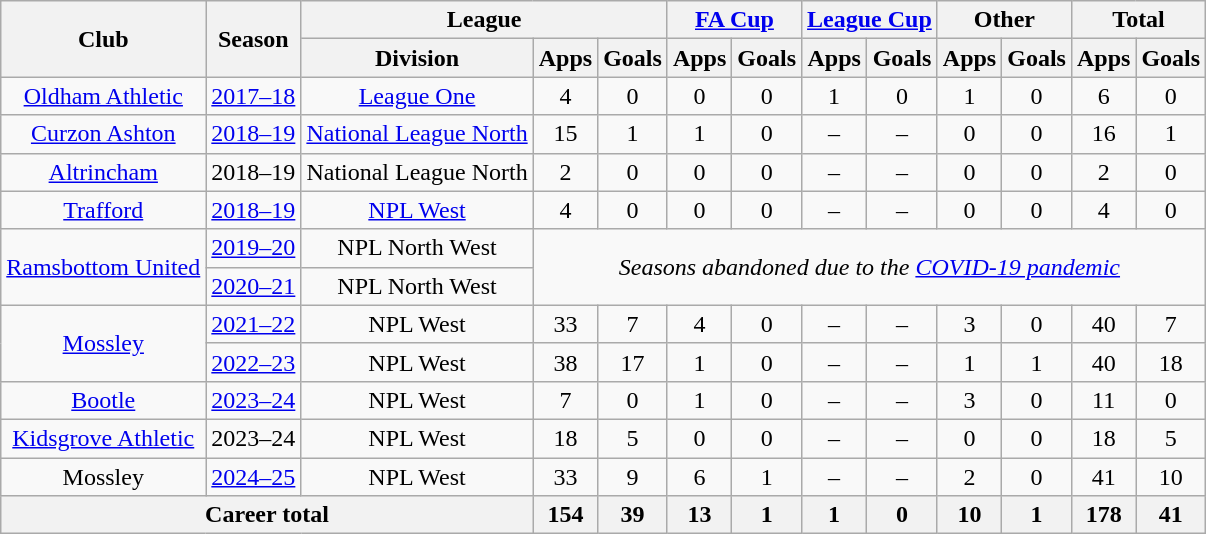<table class="wikitable" style="text-align:center">
<tr>
<th rowspan="2">Club</th>
<th rowspan="2">Season</th>
<th colspan="3">League</th>
<th colspan="2"><a href='#'>FA Cup</a></th>
<th colspan="2"><a href='#'>League Cup</a></th>
<th colspan="2">Other</th>
<th colspan="2">Total</th>
</tr>
<tr>
<th>Division</th>
<th>Apps</th>
<th>Goals</th>
<th>Apps</th>
<th>Goals</th>
<th>Apps</th>
<th>Goals</th>
<th>Apps</th>
<th>Goals</th>
<th>Apps</th>
<th>Goals</th>
</tr>
<tr>
<td><a href='#'>Oldham Athletic</a></td>
<td><a href='#'>2017–18</a></td>
<td><a href='#'>League One</a></td>
<td>4</td>
<td>0</td>
<td>0</td>
<td>0</td>
<td>1</td>
<td>0</td>
<td>1</td>
<td>0</td>
<td>6</td>
<td>0</td>
</tr>
<tr>
<td><a href='#'>Curzon Ashton</a></td>
<td><a href='#'>2018–19</a></td>
<td><a href='#'>National League North</a></td>
<td>15</td>
<td>1</td>
<td>1</td>
<td>0</td>
<td>–</td>
<td>–</td>
<td>0</td>
<td>0</td>
<td>16</td>
<td>1</td>
</tr>
<tr>
<td><a href='#'>Altrincham</a></td>
<td>2018–19</td>
<td>National League North</td>
<td>2</td>
<td>0</td>
<td>0</td>
<td>0</td>
<td>–</td>
<td>–</td>
<td>0</td>
<td>0</td>
<td>2</td>
<td>0</td>
</tr>
<tr>
<td><a href='#'>Trafford</a></td>
<td><a href='#'>2018–19</a></td>
<td><a href='#'>NPL West</a></td>
<td>4</td>
<td>0</td>
<td>0</td>
<td>0</td>
<td>–</td>
<td>–</td>
<td>0</td>
<td>0</td>
<td>4</td>
<td>0</td>
</tr>
<tr>
<td rowspan="2"><a href='#'>Ramsbottom United</a></td>
<td><a href='#'>2019–20</a></td>
<td>NPL North West</td>
<td colspan="10" rowspan="2"><em>Seasons abandoned due to the <a href='#'>COVID-19 pandemic</a></em></td>
</tr>
<tr>
<td><a href='#'>2020–21</a></td>
<td>NPL North West</td>
</tr>
<tr>
<td rowspan="2"><a href='#'>Mossley</a></td>
<td><a href='#'>2021–22</a></td>
<td>NPL West</td>
<td>33</td>
<td>7</td>
<td>4</td>
<td>0</td>
<td>–</td>
<td>–</td>
<td>3</td>
<td>0</td>
<td>40</td>
<td>7</td>
</tr>
<tr>
<td><a href='#'>2022–23</a></td>
<td>NPL West</td>
<td>38</td>
<td>17</td>
<td>1</td>
<td>0</td>
<td>–</td>
<td>–</td>
<td>1</td>
<td>1</td>
<td>40</td>
<td>18</td>
</tr>
<tr>
<td><a href='#'>Bootle</a></td>
<td><a href='#'>2023–24</a></td>
<td>NPL West</td>
<td>7</td>
<td>0</td>
<td>1</td>
<td>0</td>
<td>–</td>
<td>–</td>
<td>3</td>
<td>0</td>
<td>11</td>
<td>0</td>
</tr>
<tr>
<td><a href='#'>Kidsgrove Athletic</a></td>
<td>2023–24</td>
<td>NPL West</td>
<td>18</td>
<td>5</td>
<td>0</td>
<td>0</td>
<td>–</td>
<td>–</td>
<td>0</td>
<td>0</td>
<td>18</td>
<td>5</td>
</tr>
<tr>
<td>Mossley</td>
<td><a href='#'>2024–25</a></td>
<td>NPL West</td>
<td>33</td>
<td>9</td>
<td>6</td>
<td>1</td>
<td>–</td>
<td>–</td>
<td>2</td>
<td>0</td>
<td>41</td>
<td>10</td>
</tr>
<tr>
<th colspan="3">Career total</th>
<th>154</th>
<th>39</th>
<th>13</th>
<th>1</th>
<th>1</th>
<th>0</th>
<th>10</th>
<th>1</th>
<th>178</th>
<th>41</th>
</tr>
</table>
